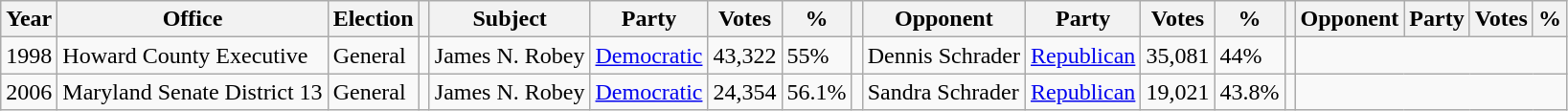<table class="wikitable">
<tr>
<th>Year</th>
<th>Office</th>
<th>Election</th>
<th></th>
<th>Subject</th>
<th>Party</th>
<th>Votes</th>
<th>%</th>
<th></th>
<th>Opponent</th>
<th>Party</th>
<th>Votes</th>
<th>%</th>
<th></th>
<th>Opponent</th>
<th>Party</th>
<th>Votes</th>
<th>%</th>
</tr>
<tr>
<td>1998</td>
<td>Howard County Executive</td>
<td>General</td>
<td></td>
<td>James N. Robey</td>
<td><a href='#'>Democratic</a></td>
<td>43,322</td>
<td>55%</td>
<td></td>
<td>Dennis Schrader</td>
<td><a href='#'>Republican</a></td>
<td>35,081</td>
<td>44%</td>
<td></td>
<td colspan=4> </td>
</tr>
<tr>
<td>2006</td>
<td>Maryland Senate District 13</td>
<td>General</td>
<td></td>
<td>James N. Robey</td>
<td><a href='#'>Democratic</a></td>
<td>24,354</td>
<td>56.1%</td>
<td></td>
<td>Sandra Schrader</td>
<td><a href='#'>Republican</a></td>
<td>19,021</td>
<td>43.8%</td>
<td></td>
<td colspan=4> </td>
</tr>
</table>
